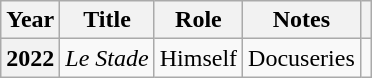<table class="wikitable plainrowheaders sortable">
<tr>
<th scope="col">Year</th>
<th scope="col">Title</th>
<th scope="col">Role</th>
<th scope="col" class="unsortable">Notes</th>
<th scope="col" class="unsortable"></th>
</tr>
<tr>
<th scope="row">2022</th>
<td><em>Le Stade</em></td>
<td>Himself</td>
<td>Docuseries</td>
<td></td>
</tr>
</table>
